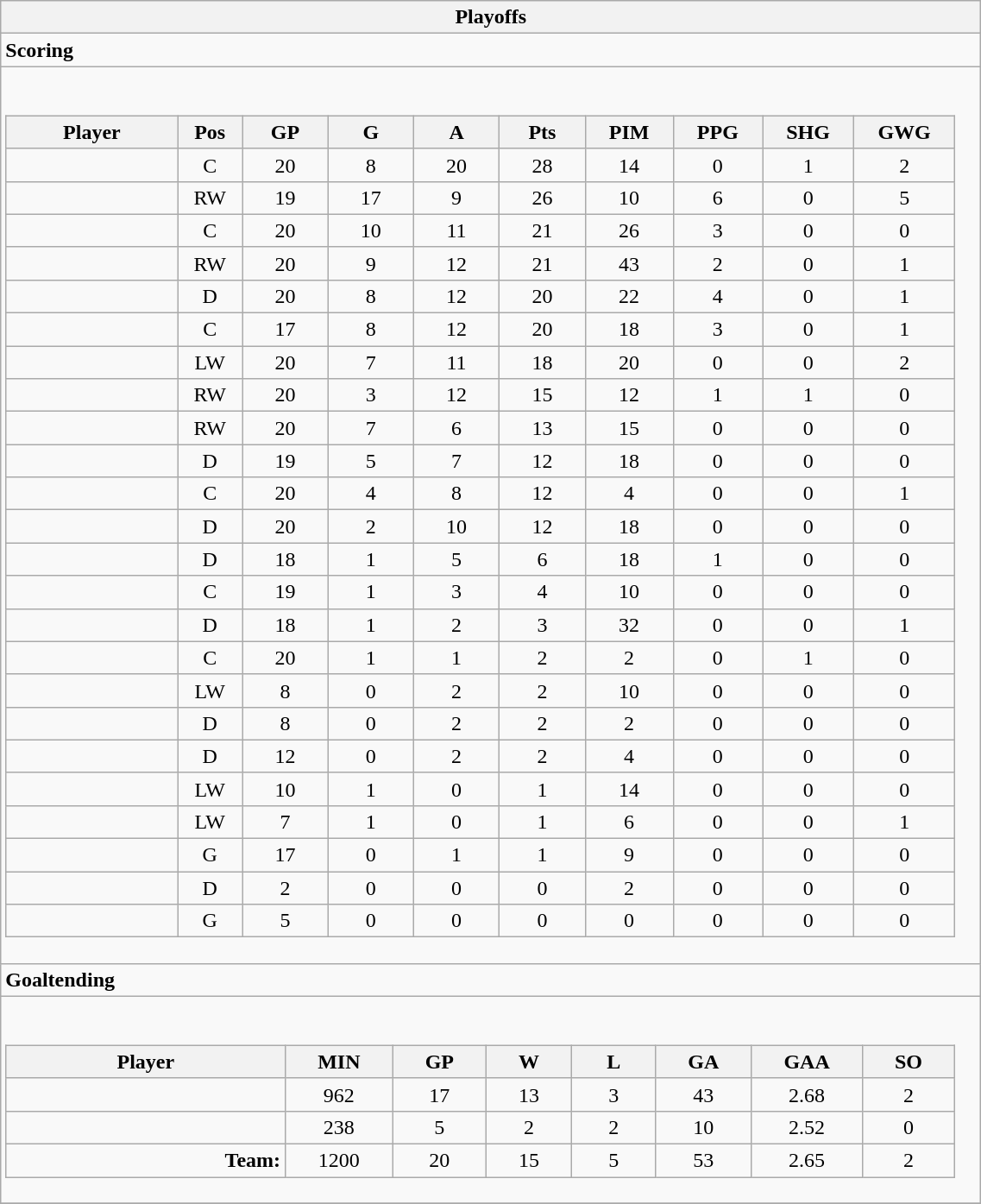<table class="wikitable collapsible " width="60%" border="1">
<tr>
<th>Playoffs</th>
</tr>
<tr>
<td class="tocccolors"><strong>Scoring</strong></td>
</tr>
<tr>
<td><br><table class="wikitable sortable">
<tr ALIGN="center">
<th bgcolor="#DDDDFF" width="10%">Player</th>
<th bgcolor="#DDDDFF" width="3%" title="Position">Pos</th>
<th bgcolor="#DDDDFF" width="5%" title="Games played">GP</th>
<th bgcolor="#DDDDFF" width="5%" title="Goals">G</th>
<th bgcolor="#DDDDFF" width="5%" title="Assists">A</th>
<th bgcolor="#DDDDFF" width="5%" title="Points">Pts</th>
<th bgcolor="#DDDDFF" width="5%" title="Penalties in Minutes">PIM</th>
<th bgcolor="#DDDDFF" width="5%" title="Power play goals">PPG</th>
<th bgcolor="#DDDDFF" width="5%" title="Short-handed goals">SHG</th>
<th bgcolor="#DDDDFF" width="5%" title="Game-winning goals">GWG</th>
</tr>
<tr align="center">
<td align="right"></td>
<td>C</td>
<td>20</td>
<td>8</td>
<td>20</td>
<td>28</td>
<td>14</td>
<td>0</td>
<td>1</td>
<td>2</td>
</tr>
<tr align="center">
<td align="right"></td>
<td>RW</td>
<td>19</td>
<td>17</td>
<td>9</td>
<td>26</td>
<td>10</td>
<td>6</td>
<td>0</td>
<td>5</td>
</tr>
<tr align="center">
<td align="right"></td>
<td>C</td>
<td>20</td>
<td>10</td>
<td>11</td>
<td>21</td>
<td>26</td>
<td>3</td>
<td>0</td>
<td>0</td>
</tr>
<tr align="center">
<td align="right"></td>
<td>RW</td>
<td>20</td>
<td>9</td>
<td>12</td>
<td>21</td>
<td>43</td>
<td>2</td>
<td>0</td>
<td>1</td>
</tr>
<tr align="center">
<td align="right"></td>
<td>D</td>
<td>20</td>
<td>8</td>
<td>12</td>
<td>20</td>
<td>22</td>
<td>4</td>
<td>0</td>
<td>1</td>
</tr>
<tr align="center">
<td align="right"></td>
<td>C</td>
<td>17</td>
<td>8</td>
<td>12</td>
<td>20</td>
<td>18</td>
<td>3</td>
<td>0</td>
<td>1</td>
</tr>
<tr align="center">
<td align="right"></td>
<td>LW</td>
<td>20</td>
<td>7</td>
<td>11</td>
<td>18</td>
<td>20</td>
<td>0</td>
<td>0</td>
<td>2</td>
</tr>
<tr align="center">
<td align="right"></td>
<td>RW</td>
<td>20</td>
<td>3</td>
<td>12</td>
<td>15</td>
<td>12</td>
<td>1</td>
<td>1</td>
<td>0</td>
</tr>
<tr align="center">
<td align="right"></td>
<td>RW</td>
<td>20</td>
<td>7</td>
<td>6</td>
<td>13</td>
<td>15</td>
<td>0</td>
<td>0</td>
<td>0</td>
</tr>
<tr align="center">
<td align="right"></td>
<td>D</td>
<td>19</td>
<td>5</td>
<td>7</td>
<td>12</td>
<td>18</td>
<td>0</td>
<td>0</td>
<td>0</td>
</tr>
<tr align="center">
<td align="right"></td>
<td>C</td>
<td>20</td>
<td>4</td>
<td>8</td>
<td>12</td>
<td>4</td>
<td>0</td>
<td>0</td>
<td>1</td>
</tr>
<tr align="center">
<td align="right"></td>
<td>D</td>
<td>20</td>
<td>2</td>
<td>10</td>
<td>12</td>
<td>18</td>
<td>0</td>
<td>0</td>
<td>0</td>
</tr>
<tr align="center">
<td align="right"></td>
<td>D</td>
<td>18</td>
<td>1</td>
<td>5</td>
<td>6</td>
<td>18</td>
<td>1</td>
<td>0</td>
<td>0</td>
</tr>
<tr align="center">
<td align="right"></td>
<td>C</td>
<td>19</td>
<td>1</td>
<td>3</td>
<td>4</td>
<td>10</td>
<td>0</td>
<td>0</td>
<td>0</td>
</tr>
<tr align="center">
<td align="right"></td>
<td>D</td>
<td>18</td>
<td>1</td>
<td>2</td>
<td>3</td>
<td>32</td>
<td>0</td>
<td>0</td>
<td>1</td>
</tr>
<tr align="center">
<td align="right"></td>
<td>C</td>
<td>20</td>
<td>1</td>
<td>1</td>
<td>2</td>
<td>2</td>
<td>0</td>
<td>1</td>
<td>0</td>
</tr>
<tr align="center">
<td align="right"></td>
<td>LW</td>
<td>8</td>
<td>0</td>
<td>2</td>
<td>2</td>
<td>10</td>
<td>0</td>
<td>0</td>
<td>0</td>
</tr>
<tr align="center">
<td align="right"></td>
<td>D</td>
<td>8</td>
<td>0</td>
<td>2</td>
<td>2</td>
<td>2</td>
<td>0</td>
<td>0</td>
<td>0</td>
</tr>
<tr align="center">
<td align="right"></td>
<td>D</td>
<td>12</td>
<td>0</td>
<td>2</td>
<td>2</td>
<td>4</td>
<td>0</td>
<td>0</td>
<td>0</td>
</tr>
<tr align="center">
<td align="right"></td>
<td>LW</td>
<td>10</td>
<td>1</td>
<td>0</td>
<td>1</td>
<td>14</td>
<td>0</td>
<td>0</td>
<td>0</td>
</tr>
<tr align="center">
<td align="right"></td>
<td>LW</td>
<td>7</td>
<td>1</td>
<td>0</td>
<td>1</td>
<td>6</td>
<td>0</td>
<td>0</td>
<td>1</td>
</tr>
<tr align="center">
<td align="right"></td>
<td>G</td>
<td>17</td>
<td>0</td>
<td>1</td>
<td>1</td>
<td>9</td>
<td>0</td>
<td>0</td>
<td>0</td>
</tr>
<tr align="center">
<td align="right"></td>
<td>D</td>
<td>2</td>
<td>0</td>
<td>0</td>
<td>0</td>
<td>2</td>
<td>0</td>
<td>0</td>
<td>0</td>
</tr>
<tr align="center">
<td align="right"></td>
<td>G</td>
<td>5</td>
<td>0</td>
<td>0</td>
<td>0</td>
<td>0</td>
<td>0</td>
<td>0</td>
<td>0</td>
</tr>
</table>
</td>
</tr>
<tr>
<td class="toccolors"><strong>Goaltending</strong></td>
</tr>
<tr>
<td><br><table class="wikitable sortable">
<tr>
<th bgcolor="#DDDDFF" width="10%">Player</th>
<th width="3%" bgcolor="#DDDDFF" title="Minutes played">MIN</th>
<th width="3%" bgcolor="#DDDDFF" title="Games played in">GP</th>
<th width="3%" bgcolor="#DDDDFF" title="Wins">W</th>
<th width="3%" bgcolor="#DDDDFF"title="Losses">L</th>
<th width="3%" bgcolor="#DDDDFF" title="Goals against">GA</th>
<th width="3%" bgcolor="#DDDDFF" title="Goals against average">GAA</th>
<th width="3%" bgcolor="#DDDDFF" title="Shut-outs">SO</th>
</tr>
<tr align="center">
<td align="right"></td>
<td>962</td>
<td>17</td>
<td>13</td>
<td>3</td>
<td>43</td>
<td>2.68</td>
<td>2</td>
</tr>
<tr align="center">
<td align="right"></td>
<td>238</td>
<td>5</td>
<td>2</td>
<td>2</td>
<td>10</td>
<td>2.52</td>
<td>0</td>
</tr>
<tr align="center">
<td align="right"><strong>Team:</strong></td>
<td>1200</td>
<td>20</td>
<td>15</td>
<td>5</td>
<td>53</td>
<td>2.65</td>
<td>2</td>
</tr>
</table>
</td>
</tr>
<tr>
</tr>
</table>
